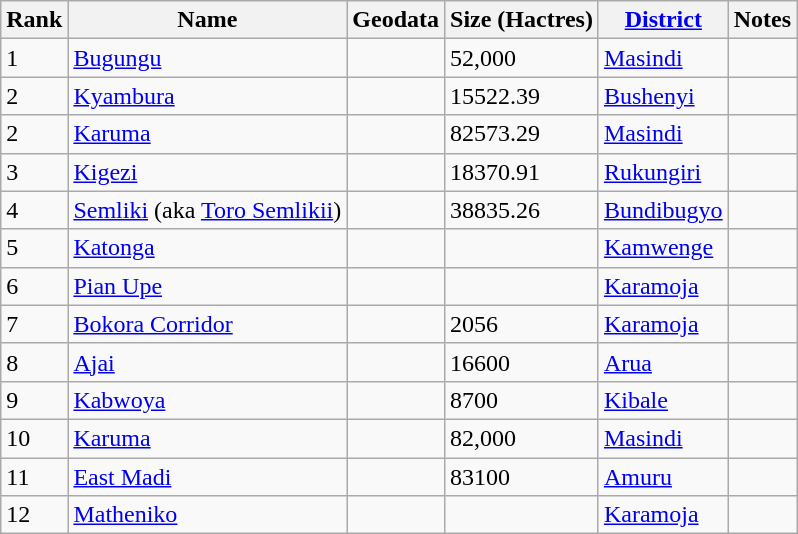<table class="wikitable sortable mw-collapsible">
<tr>
<th>Rank</th>
<th>Name</th>
<th>Geodata</th>
<th>Size (Hactres)</th>
<th><a href='#'>District</a></th>
<th>Notes</th>
</tr>
<tr>
<td>1</td>
<td><a href='#'>Bugungu</a></td>
<td></td>
<td>52,000</td>
<td><a href='#'>Masindi</a></td>
<td></td>
</tr>
<tr>
<td>2</td>
<td><a href='#'>Kyambura</a></td>
<td></td>
<td>15522.39</td>
<td><a href='#'>Bushenyi</a></td>
<td></td>
</tr>
<tr>
<td>2</td>
<td><a href='#'>Karuma</a></td>
<td></td>
<td>82573.29</td>
<td><a href='#'>Masindi</a></td>
<td></td>
</tr>
<tr>
<td>3</td>
<td><a href='#'>Kigezi</a></td>
<td></td>
<td>18370.91</td>
<td><a href='#'>Rukungiri</a></td>
<td></td>
</tr>
<tr>
<td>4</td>
<td><a href='#'>Semliki</a> (aka <a href='#'>Toro Semlikii</a>)</td>
<td></td>
<td>38835.26</td>
<td><a href='#'>Bundibugyo</a></td>
<td></td>
</tr>
<tr>
<td>5</td>
<td><a href='#'>Katonga</a></td>
<td></td>
<td></td>
<td><a href='#'>Kamwenge</a></td>
<td></td>
</tr>
<tr>
<td>6</td>
<td><a href='#'>Pian Upe</a></td>
<td></td>
<td></td>
<td><a href='#'>Karamoja</a></td>
<td></td>
</tr>
<tr>
<td>7</td>
<td><a href='#'>Bokora Corridor</a></td>
<td></td>
<td>2056</td>
<td><a href='#'>Karamoja</a></td>
<td></td>
</tr>
<tr>
<td>8</td>
<td><a href='#'>Ajai</a></td>
<td></td>
<td>16600</td>
<td><a href='#'>Arua</a></td>
<td></td>
</tr>
<tr>
<td>9</td>
<td><a href='#'>Kabwoya</a></td>
<td></td>
<td>8700</td>
<td><a href='#'>Kibale</a></td>
<td></td>
</tr>
<tr>
<td>10</td>
<td><a href='#'>Karuma</a></td>
<td></td>
<td>82,000</td>
<td><a href='#'>Masindi</a></td>
<td></td>
</tr>
<tr>
<td>11</td>
<td><a href='#'>East Madi</a></td>
<td></td>
<td>83100</td>
<td><a href='#'>Amuru</a></td>
<td></td>
</tr>
<tr>
<td>12</td>
<td><a href='#'>Matheniko</a></td>
<td></td>
<td></td>
<td><a href='#'>Karamoja</a></td>
<td></td>
</tr>
</table>
